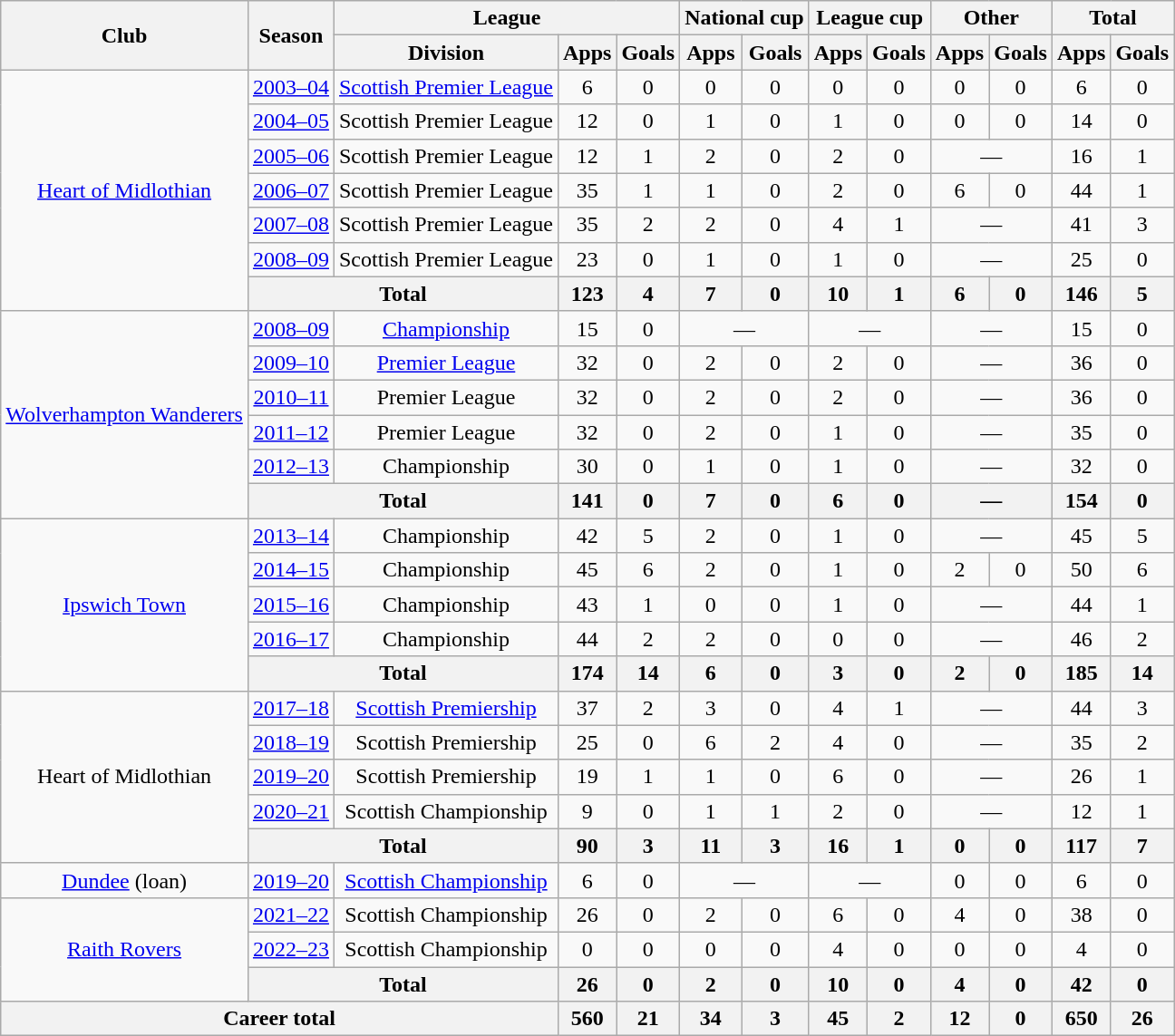<table class=wikitable style="text-align:center">
<tr>
<th rowspan="2">Club</th>
<th rowspan="2">Season</th>
<th colspan="3">League</th>
<th colspan="2">National cup</th>
<th colspan="2">League cup</th>
<th colspan="2">Other</th>
<th colspan="2">Total</th>
</tr>
<tr>
<th>Division</th>
<th>Apps</th>
<th>Goals</th>
<th>Apps</th>
<th>Goals</th>
<th>Apps</th>
<th>Goals</th>
<th>Apps</th>
<th>Goals</th>
<th>Apps</th>
<th>Goals</th>
</tr>
<tr>
<td rowspan=7><a href='#'>Heart of Midlothian</a></td>
<td><a href='#'>2003–04</a></td>
<td><a href='#'>Scottish Premier League</a></td>
<td>6</td>
<td>0</td>
<td>0</td>
<td>0</td>
<td>0</td>
<td>0</td>
<td>0</td>
<td>0</td>
<td>6</td>
<td>0</td>
</tr>
<tr>
<td><a href='#'>2004–05</a></td>
<td>Scottish Premier League</td>
<td>12</td>
<td>0</td>
<td>1</td>
<td>0</td>
<td>1</td>
<td>0</td>
<td>0</td>
<td>0</td>
<td>14</td>
<td>0</td>
</tr>
<tr>
<td><a href='#'>2005–06</a></td>
<td>Scottish Premier League</td>
<td>12</td>
<td>1</td>
<td>2</td>
<td>0</td>
<td>2</td>
<td>0</td>
<td colspan="2">—</td>
<td>16</td>
<td>1</td>
</tr>
<tr>
<td><a href='#'>2006–07</a></td>
<td>Scottish Premier League</td>
<td>35</td>
<td>1</td>
<td>1</td>
<td>0</td>
<td>2</td>
<td>0</td>
<td>6</td>
<td>0</td>
<td>44</td>
<td>1</td>
</tr>
<tr>
<td><a href='#'>2007–08</a></td>
<td>Scottish Premier League</td>
<td>35</td>
<td>2</td>
<td>2</td>
<td>0</td>
<td>4</td>
<td>1</td>
<td colspan="2">—</td>
<td>41</td>
<td>3</td>
</tr>
<tr>
<td><a href='#'>2008–09</a></td>
<td>Scottish Premier League</td>
<td>23</td>
<td>0</td>
<td>1</td>
<td>0</td>
<td>1</td>
<td>0</td>
<td colspan="2">—</td>
<td>25</td>
<td>0</td>
</tr>
<tr>
<th colspan="2">Total</th>
<th>123</th>
<th>4</th>
<th>7</th>
<th>0</th>
<th>10</th>
<th>1</th>
<th>6</th>
<th>0</th>
<th>146</th>
<th>5</th>
</tr>
<tr>
<td rowspan="6"><a href='#'>Wolverhampton Wanderers</a></td>
<td><a href='#'>2008–09</a></td>
<td><a href='#'>Championship</a></td>
<td>15</td>
<td>0</td>
<td colspan="2">—</td>
<td colspan="2">—</td>
<td colspan="2">—</td>
<td>15</td>
<td>0</td>
</tr>
<tr>
<td><a href='#'>2009–10</a></td>
<td><a href='#'>Premier League</a></td>
<td>32</td>
<td>0</td>
<td>2</td>
<td>0</td>
<td>2</td>
<td>0</td>
<td colspan="2">—</td>
<td>36</td>
<td>0</td>
</tr>
<tr>
<td><a href='#'>2010–11</a></td>
<td>Premier League</td>
<td>32</td>
<td>0</td>
<td>2</td>
<td>0</td>
<td>2</td>
<td>0</td>
<td colspan="2">—</td>
<td>36</td>
<td>0</td>
</tr>
<tr>
<td><a href='#'>2011–12</a></td>
<td>Premier League</td>
<td>32</td>
<td>0</td>
<td>2</td>
<td>0</td>
<td>1</td>
<td>0</td>
<td colspan="2">—</td>
<td>35</td>
<td>0</td>
</tr>
<tr>
<td><a href='#'>2012–13</a></td>
<td>Championship</td>
<td>30</td>
<td>0</td>
<td>1</td>
<td>0</td>
<td>1</td>
<td>0</td>
<td colspan="2">—</td>
<td>32</td>
<td>0</td>
</tr>
<tr>
<th colspan="2">Total</th>
<th>141</th>
<th>0</th>
<th>7</th>
<th>0</th>
<th>6</th>
<th>0</th>
<th colspan="2">—</th>
<th>154</th>
<th>0</th>
</tr>
<tr>
<td rowspan="5"><a href='#'>Ipswich Town</a></td>
<td><a href='#'>2013–14</a></td>
<td>Championship</td>
<td>42</td>
<td>5</td>
<td>2</td>
<td>0</td>
<td>1</td>
<td>0</td>
<td colspan="2">—</td>
<td>45</td>
<td>5</td>
</tr>
<tr>
<td><a href='#'>2014–15</a></td>
<td>Championship</td>
<td>45</td>
<td>6</td>
<td>2</td>
<td>0</td>
<td>1</td>
<td>0</td>
<td>2</td>
<td>0</td>
<td>50</td>
<td>6</td>
</tr>
<tr>
<td><a href='#'>2015–16</a></td>
<td>Championship</td>
<td>43</td>
<td>1</td>
<td>0</td>
<td>0</td>
<td>1</td>
<td>0</td>
<td colspan="2">—</td>
<td>44</td>
<td>1</td>
</tr>
<tr>
<td><a href='#'>2016–17</a></td>
<td>Championship</td>
<td>44</td>
<td>2</td>
<td>2</td>
<td>0</td>
<td>0</td>
<td>0</td>
<td colspan="2">—</td>
<td>46</td>
<td>2</td>
</tr>
<tr>
<th colspan="2">Total</th>
<th>174</th>
<th>14</th>
<th>6</th>
<th>0</th>
<th>3</th>
<th>0</th>
<th>2</th>
<th>0</th>
<th>185</th>
<th>14</th>
</tr>
<tr>
<td rowspan="5">Heart of Midlothian</td>
<td><a href='#'>2017–18</a></td>
<td><a href='#'>Scottish Premiership</a></td>
<td>37</td>
<td>2</td>
<td>3</td>
<td>0</td>
<td>4</td>
<td>1</td>
<td colspan="2">—</td>
<td>44</td>
<td>3</td>
</tr>
<tr>
<td><a href='#'>2018–19</a></td>
<td>Scottish Premiership</td>
<td>25</td>
<td>0</td>
<td>6</td>
<td>2</td>
<td>4</td>
<td>0</td>
<td colspan="2">—</td>
<td>35</td>
<td>2</td>
</tr>
<tr>
<td><a href='#'>2019–20</a></td>
<td>Scottish Premiership</td>
<td>19</td>
<td>1</td>
<td>1</td>
<td>0</td>
<td>6</td>
<td>0</td>
<td colspan="2">—</td>
<td>26</td>
<td>1</td>
</tr>
<tr>
<td><a href='#'>2020–21</a></td>
<td>Scottish Championship</td>
<td>9</td>
<td>0</td>
<td>1</td>
<td>1</td>
<td>2</td>
<td>0</td>
<td colspan="2">—</td>
<td>12</td>
<td>1</td>
</tr>
<tr>
<th colspan="2">Total</th>
<th>90</th>
<th>3</th>
<th>11</th>
<th>3</th>
<th>16</th>
<th>1</th>
<th>0</th>
<th>0</th>
<th>117</th>
<th>7</th>
</tr>
<tr>
<td><a href='#'>Dundee</a> (loan)</td>
<td><a href='#'>2019–20</a></td>
<td><a href='#'>Scottish Championship</a></td>
<td>6</td>
<td>0</td>
<td colspan="2">—</td>
<td colspan="2">—</td>
<td>0</td>
<td>0</td>
<td>6</td>
<td>0</td>
</tr>
<tr>
<td rowspan="3"><a href='#'>Raith Rovers</a></td>
<td><a href='#'>2021–22</a></td>
<td>Scottish Championship</td>
<td>26</td>
<td>0</td>
<td>2</td>
<td>0</td>
<td>6</td>
<td>0</td>
<td>4</td>
<td>0</td>
<td>38</td>
<td>0</td>
</tr>
<tr>
<td><a href='#'>2022–23</a></td>
<td>Scottish Championship</td>
<td>0</td>
<td>0</td>
<td>0</td>
<td>0</td>
<td>4</td>
<td>0</td>
<td>0</td>
<td>0</td>
<td>4</td>
<td>0</td>
</tr>
<tr>
<th colspan="2">Total</th>
<th>26</th>
<th>0</th>
<th>2</th>
<th>0</th>
<th>10</th>
<th>0</th>
<th>4</th>
<th>0</th>
<th>42</th>
<th>0</th>
</tr>
<tr>
<th colspan="3">Career total</th>
<th>560</th>
<th>21</th>
<th>34</th>
<th>3</th>
<th>45</th>
<th>2</th>
<th>12</th>
<th>0</th>
<th>650</th>
<th>26</th>
</tr>
</table>
